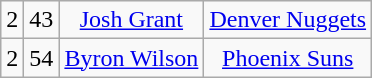<table class="wikitable">
<tr style="text-align:center;" bgcolor="">
<td>2</td>
<td>43</td>
<td><a href='#'>Josh Grant</a></td>
<td><a href='#'>Denver Nuggets</a></td>
</tr>
<tr style="text-align:center;" bgcolor="">
<td>2</td>
<td>54</td>
<td><a href='#'>Byron Wilson</a></td>
<td><a href='#'>Phoenix Suns</a></td>
</tr>
</table>
